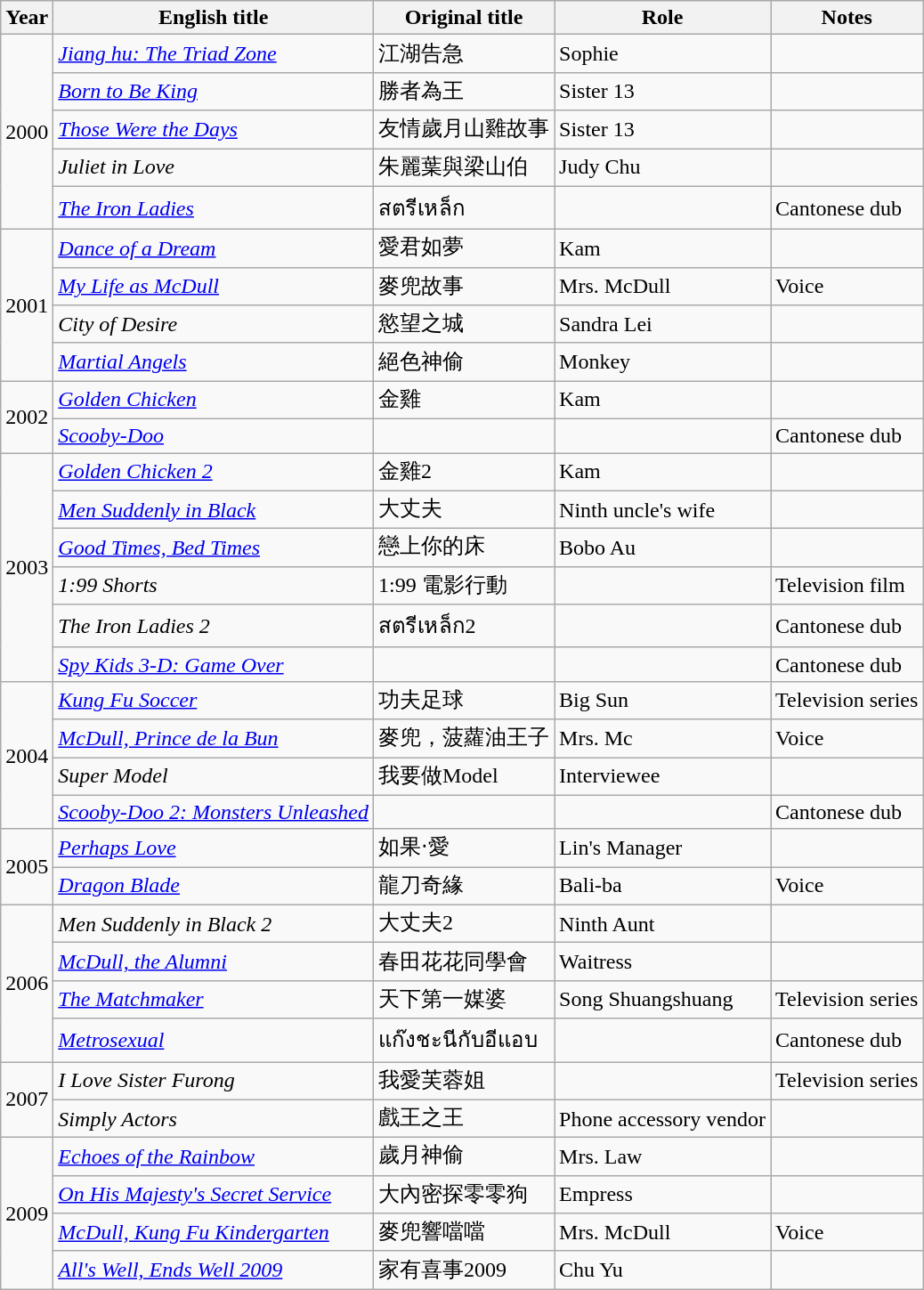<table class="wikitable sortable">
<tr>
<th>Year</th>
<th>English title</th>
<th>Original title</th>
<th>Role</th>
<th class="unsortable">Notes</th>
</tr>
<tr>
<td rowspan="5">2000</td>
<td><em><a href='#'>Jiang hu: The Triad Zone</a></em></td>
<td>江湖告急</td>
<td>Sophie</td>
<td></td>
</tr>
<tr>
<td><em><a href='#'>Born to Be King</a></em></td>
<td>勝者為王</td>
<td>Sister 13</td>
<td></td>
</tr>
<tr>
<td><em><a href='#'>Those Were the Days</a></em></td>
<td>友情歲月山雞故事</td>
<td>Sister 13</td>
<td></td>
</tr>
<tr>
<td><em>Juliet in Love</em></td>
<td>朱麗葉與梁山伯</td>
<td>Judy Chu</td>
<td></td>
</tr>
<tr>
<td><em><a href='#'>The Iron Ladies</a></em></td>
<td>สตรีเหล็ก</td>
<td></td>
<td>Cantonese dub</td>
</tr>
<tr>
<td rowspan="4">2001</td>
<td><em><a href='#'>Dance of a Dream</a></em></td>
<td>愛君如夢</td>
<td>Kam</td>
<td></td>
</tr>
<tr>
<td><em><a href='#'>My Life as McDull</a></em></td>
<td>麥兜故事</td>
<td>Mrs. McDull</td>
<td>Voice</td>
</tr>
<tr>
<td><em>City of Desire</em></td>
<td>慾望之城</td>
<td>Sandra Lei</td>
<td></td>
</tr>
<tr>
<td><em><a href='#'>Martial Angels</a></em></td>
<td>絕色神偷</td>
<td>Monkey</td>
<td></td>
</tr>
<tr>
<td rowspan="2">2002</td>
<td><em><a href='#'>Golden Chicken</a></em></td>
<td>金雞</td>
<td>Kam</td>
<td></td>
</tr>
<tr>
<td><em><a href='#'>Scooby-Doo</a></em></td>
<td></td>
<td></td>
<td>Cantonese dub</td>
</tr>
<tr>
<td rowspan="6">2003</td>
<td><em><a href='#'>Golden Chicken 2</a></em></td>
<td>金雞2</td>
<td>Kam</td>
<td></td>
</tr>
<tr>
<td><em><a href='#'>Men Suddenly in Black</a></em></td>
<td>大丈夫</td>
<td>Ninth uncle's wife</td>
<td></td>
</tr>
<tr>
<td><em><a href='#'>Good Times, Bed Times</a></em></td>
<td>戀上你的床</td>
<td>Bobo Au</td>
<td></td>
</tr>
<tr>
<td><em>1:99 Shorts</em></td>
<td>1:99 電影行動</td>
<td></td>
<td>Television film</td>
</tr>
<tr>
<td><em>The Iron Ladies 2</em></td>
<td>สตรีเหล็ก2</td>
<td></td>
<td>Cantonese dub</td>
</tr>
<tr>
<td><em><a href='#'>Spy Kids 3-D: Game Over</a></em></td>
<td></td>
<td></td>
<td>Cantonese dub</td>
</tr>
<tr>
<td rowspan="4">2004</td>
<td><em><a href='#'>Kung Fu Soccer</a></em></td>
<td>功夫足球</td>
<td>Big Sun</td>
<td>Television series</td>
</tr>
<tr>
<td><em><a href='#'>McDull, Prince de la Bun</a></em></td>
<td>麥兜，菠蘿油王子</td>
<td>Mrs. Mc</td>
<td>Voice</td>
</tr>
<tr>
<td><em>Super Model</em></td>
<td>我要做Model</td>
<td>Interviewee</td>
<td></td>
</tr>
<tr>
<td><em><a href='#'>Scooby-Doo 2: Monsters Unleashed</a></em></td>
<td></td>
<td></td>
<td>Cantonese dub</td>
</tr>
<tr>
<td rowspan="2">2005</td>
<td><em><a href='#'>Perhaps Love</a></em></td>
<td>如果‧愛</td>
<td>Lin's Manager</td>
<td></td>
</tr>
<tr>
<td><em><a href='#'>Dragon Blade</a></em></td>
<td>龍刀奇緣</td>
<td>Bali-ba</td>
<td>Voice</td>
</tr>
<tr>
<td rowspan="4">2006</td>
<td><em>Men Suddenly in Black 2</em></td>
<td>大丈夫2</td>
<td>Ninth Aunt</td>
<td></td>
</tr>
<tr>
<td><em><a href='#'>McDull, the Alumni</a></em></td>
<td>春田花花同學會</td>
<td>Waitress</td>
<td></td>
</tr>
<tr>
<td><em><a href='#'>The Matchmaker</a></em></td>
<td>天下第一媒婆</td>
<td>Song Shuangshuang</td>
<td>Television series</td>
</tr>
<tr>
<td><em><a href='#'>Metrosexual</a></em></td>
<td>แก๊งชะนีกับอีแอบ</td>
<td></td>
<td>Cantonese dub</td>
</tr>
<tr>
<td rowspan="2">2007</td>
<td><em>I Love Sister Furong </em></td>
<td>我愛芙蓉姐</td>
<td></td>
<td>Television series</td>
</tr>
<tr>
<td><em>Simply Actors</em></td>
<td>戲王之王</td>
<td>Phone accessory vendor</td>
<td></td>
</tr>
<tr>
<td rowspan="4">2009</td>
<td><em><a href='#'>Echoes of the Rainbow</a></em></td>
<td>歲月神偷</td>
<td>Mrs. Law</td>
<td></td>
</tr>
<tr>
<td><em><a href='#'>On His Majesty's Secret Service</a></em></td>
<td>大內密探零零狗</td>
<td>Empress</td>
<td></td>
</tr>
<tr>
<td><em><a href='#'>McDull, Kung Fu Kindergarten</a></em></td>
<td>麥兜響噹噹</td>
<td>Mrs. McDull</td>
<td>Voice</td>
</tr>
<tr>
<td><em><a href='#'>All's Well, Ends Well 2009</a></em></td>
<td>家有喜事2009</td>
<td>Chu Yu</td>
<td></td>
</tr>
</table>
